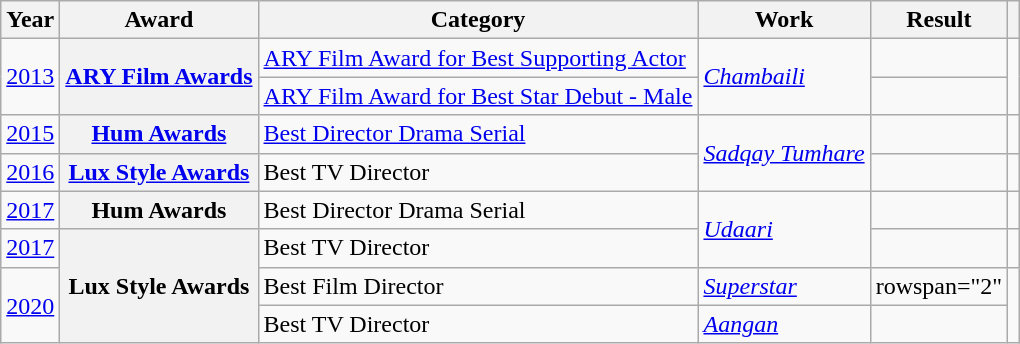<table class="wikitable plainrowheaders">
<tr>
<th>Year</th>
<th>Award</th>
<th>Category</th>
<th>Work</th>
<th scope="col" class="unsortable">Result</th>
<th scope="col" class="unsortable"></th>
</tr>
<tr>
<td rowspan="2"><a href='#'>2013</a></td>
<th scope="row" rowspan="2"><a href='#'>ARY Film Awards</a></th>
<td><a href='#'>ARY Film Award for Best Supporting Actor</a></td>
<td rowspan="2"><em><a href='#'>Chambaili</a></em></td>
<td></td>
<td rowspan="2"></td>
</tr>
<tr>
<td><a href='#'>ARY Film Award for Best Star Debut - Male</a></td>
<td></td>
</tr>
<tr>
<td><a href='#'>2015</a></td>
<th scope="row"><a href='#'>Hum Awards</a></th>
<td><a href='#'>Best Director Drama Serial</a></td>
<td rowspan="2"><em><a href='#'>Sadqay Tumhare</a></em></td>
<td></td>
<td></td>
</tr>
<tr>
<td><a href='#'>2016</a></td>
<th scope="row"><a href='#'>Lux Style Awards</a></th>
<td>Best TV Director</td>
<td></td>
<td></td>
</tr>
<tr>
<td><a href='#'>2017</a></td>
<th scope="row">Hum Awards</th>
<td>Best Director Drama Serial</td>
<td rowspan="2"><em><a href='#'>Udaari</a></em></td>
<td></td>
<td></td>
</tr>
<tr>
<td><a href='#'>2017</a></td>
<th scope="row" rowspan="3">Lux Style Awards</th>
<td>Best TV Director</td>
<td></td>
<td></td>
</tr>
<tr>
<td rowspan="2"><a href='#'>2020</a></td>
<td>Best Film Director</td>
<td><a href='#'><em>Superstar</em></a></td>
<td>rowspan="2" </td>
<td rowspan="2"></td>
</tr>
<tr>
<td>Best TV Director</td>
<td><a href='#'><em>Aangan</em></a></td>
</tr>
</table>
